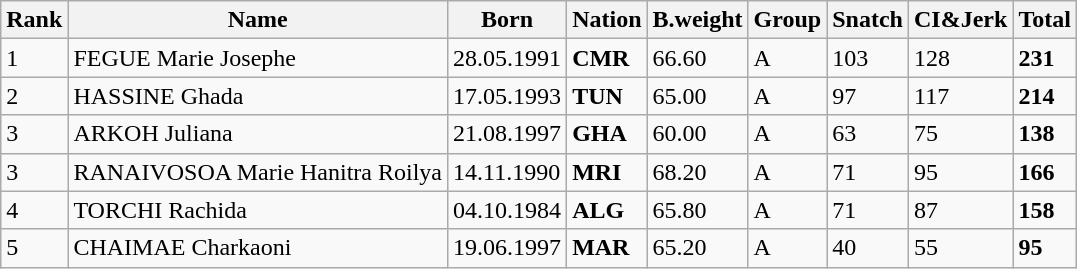<table class="wikitable">
<tr>
<th>Rank</th>
<th>Name</th>
<th>Born</th>
<th>Nation</th>
<th>B.weight</th>
<th>Group</th>
<th>Snatch</th>
<th>CI&Jerk</th>
<th>Total</th>
</tr>
<tr>
<td>1</td>
<td>FEGUE Marie Josephe</td>
<td>28.05.1991</td>
<td><strong>CMR</strong></td>
<td>66.60</td>
<td>A</td>
<td>103</td>
<td>128</td>
<td><strong>231</strong></td>
</tr>
<tr>
<td>2</td>
<td>HASSINE Ghada</td>
<td>17.05.1993</td>
<td><strong>TUN</strong></td>
<td>65.00</td>
<td>A</td>
<td>97</td>
<td>117</td>
<td><strong>214</strong></td>
</tr>
<tr>
<td>3</td>
<td>ARKOH Juliana</td>
<td>21.08.1997</td>
<td><strong>GHA</strong></td>
<td>60.00</td>
<td>A</td>
<td>63</td>
<td>75</td>
<td><strong>138</strong></td>
</tr>
<tr>
<td>3</td>
<td>RANAIVOSOA Marie Hanitra Roilya</td>
<td>14.11.1990</td>
<td><strong>MRI</strong></td>
<td>68.20</td>
<td>A</td>
<td>71</td>
<td>95</td>
<td><strong>166</strong></td>
</tr>
<tr>
<td>4</td>
<td>TORCHI Rachida</td>
<td>04.10.1984</td>
<td><strong>ALG</strong></td>
<td>65.80</td>
<td>A</td>
<td>71</td>
<td>87</td>
<td><strong>158</strong></td>
</tr>
<tr>
<td>5</td>
<td>CHAIMAE Charkaoni</td>
<td>19.06.1997</td>
<td><strong>MAR</strong></td>
<td>65.20</td>
<td>A</td>
<td>40</td>
<td>55</td>
<td><strong>95</strong></td>
</tr>
</table>
